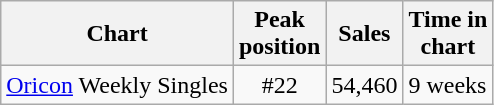<table class="wikitable">
<tr>
<th align="left">Chart</th>
<th style="text-align:center;">Peak<br>position</th>
<th style="text-align:center;">Sales</th>
<th style="text-align:center;">Time in<br>chart</th>
</tr>
<tr>
<td align="left"><a href='#'>Oricon</a> Weekly Singles</td>
<td style="text-align:center;">#22</td>
<td align="">54,460</td>
<td align="">9 weeks</td>
</tr>
</table>
